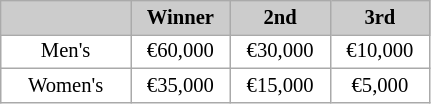<table class="wikitable plainrowheaders" style="background:#fff; font-size:86%; line-height:16px; border:gray solid 1px; border-collapse:collapse;">
<tr style="background:#ccc; text-align:center;">
<th scope="col" style="background:#ccc;" width=80px;"></th>
<th scope="col" style="background:#ccc;" width=60px;">Winner</th>
<th scope="col" style="background:#ccc;" width=60px;">2nd</th>
<th scope="col" style="background:#ccc;" width=60px;">3rd</th>
</tr>
<tr>
<td align=center>Men's</td>
<td align=center>€60,000</td>
<td align=center>€30,000</td>
<td align=center>€10,000</td>
</tr>
<tr>
<td align=center>Women's</td>
<td align=center>€35,000</td>
<td align=center>€15,000</td>
<td align=center>€5,000</td>
</tr>
</table>
